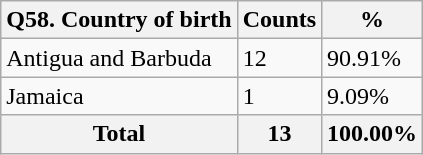<table class="wikitable sortable">
<tr>
<th>Q58. Country of birth</th>
<th>Counts</th>
<th>%</th>
</tr>
<tr>
<td>Antigua and Barbuda</td>
<td>12</td>
<td>90.91%</td>
</tr>
<tr>
<td>Jamaica</td>
<td>1</td>
<td>9.09%</td>
</tr>
<tr>
<th>Total</th>
<th>13</th>
<th>100.00%</th>
</tr>
</table>
